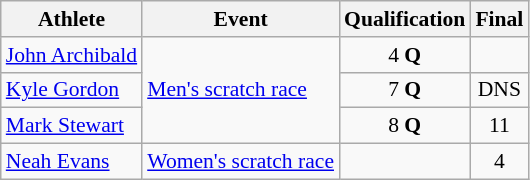<table class="wikitable" style="font-size:90%;">
<tr>
<th>Athlete</th>
<th>Event</th>
<th>Qualification</th>
<th>Final</th>
</tr>
<tr align=center>
<td align=left><a href='#'>John Archibald</a></td>
<td align=left rowspan=3><a href='#'>Men's scratch race</a></td>
<td>4 <strong>Q</strong></td>
<td></td>
</tr>
<tr align=center>
<td align=left><a href='#'>Kyle Gordon</a></td>
<td>7 <strong>Q</strong></td>
<td>DNS</td>
</tr>
<tr align=center>
<td align=left><a href='#'>Mark Stewart</a></td>
<td>8 <strong>Q</strong></td>
<td>11</td>
</tr>
<tr align=center>
<td align=left><a href='#'>Neah Evans</a></td>
<td align=left><a href='#'>Women's scratch race</a></td>
<td></td>
<td>4</td>
</tr>
</table>
